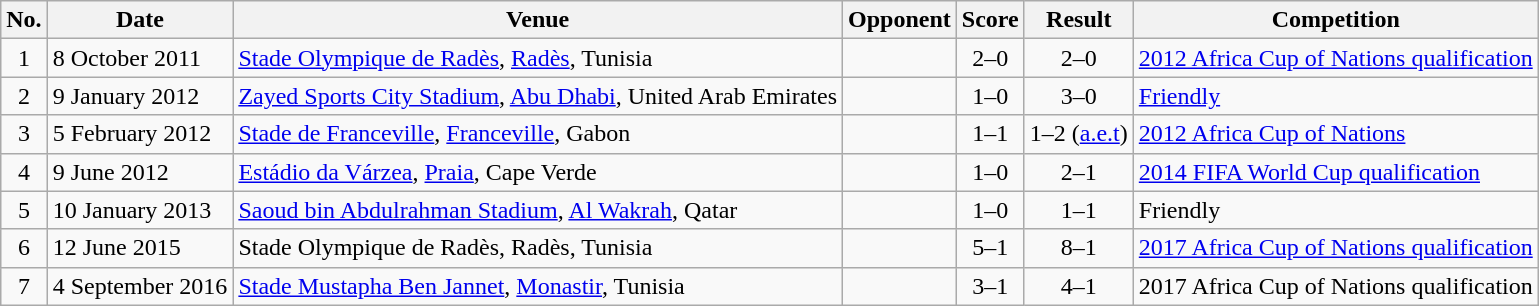<table class="wikitable sortable">
<tr>
<th scope="col">No.</th>
<th scope="col">Date</th>
<th scope="col">Venue</th>
<th scope="col">Opponent</th>
<th scope="col">Score</th>
<th scope="col">Result</th>
<th scope="col">Competition</th>
</tr>
<tr>
<td style="text-align:center">1</td>
<td>8 October 2011</td>
<td><a href='#'>Stade Olympique de Radès</a>, <a href='#'>Radès</a>, Tunisia</td>
<td></td>
<td style="text-align:center">2–0</td>
<td style="text-align:center">2–0</td>
<td><a href='#'>2012 Africa Cup of Nations qualification</a></td>
</tr>
<tr>
<td style="text-align:center">2</td>
<td>9 January 2012</td>
<td><a href='#'>Zayed Sports City Stadium</a>, <a href='#'>Abu Dhabi</a>, United Arab Emirates</td>
<td></td>
<td style="text-align:center">1–0</td>
<td style="text-align:center">3–0</td>
<td><a href='#'>Friendly</a></td>
</tr>
<tr>
<td style="text-align:center">3</td>
<td>5 February 2012</td>
<td><a href='#'>Stade de Franceville</a>, <a href='#'>Franceville</a>, Gabon</td>
<td></td>
<td style="text-align:center">1–1</td>
<td style="text-align:center">1–2 (<a href='#'>a.e.t</a>)</td>
<td><a href='#'>2012 Africa Cup of Nations</a></td>
</tr>
<tr>
<td style="text-align:center">4</td>
<td>9 June 2012</td>
<td><a href='#'>Estádio da Várzea</a>, <a href='#'>Praia</a>, Cape Verde</td>
<td></td>
<td style="text-align:center">1–0</td>
<td style="text-align:center">2–1</td>
<td><a href='#'>2014 FIFA World Cup qualification</a></td>
</tr>
<tr>
<td style="text-align:center">5</td>
<td>10 January 2013</td>
<td><a href='#'>Saoud bin Abdulrahman Stadium</a>, <a href='#'>Al Wakrah</a>, Qatar</td>
<td></td>
<td style="text-align:center">1–0</td>
<td style="text-align:center">1–1</td>
<td>Friendly</td>
</tr>
<tr>
<td style="text-align:center">6</td>
<td>12 June 2015</td>
<td>Stade Olympique de Radès, Radès, Tunisia</td>
<td></td>
<td style="text-align:center">5–1</td>
<td style="text-align:center">8–1</td>
<td><a href='#'>2017 Africa Cup of Nations qualification</a></td>
</tr>
<tr>
<td style="text-align:center">7</td>
<td>4 September 2016</td>
<td><a href='#'>Stade Mustapha Ben Jannet</a>, <a href='#'>Monastir</a>, Tunisia</td>
<td></td>
<td style="text-align:center">3–1</td>
<td style="text-align:center">4–1</td>
<td>2017 Africa Cup of Nations qualification</td>
</tr>
</table>
